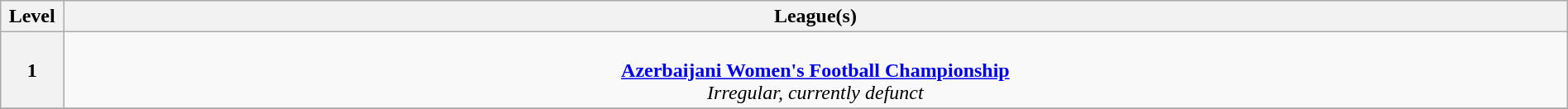<table class="wikitable" style="text-align:center" width="100%">
<tr ---->
<th colspan="1" width="4%">Level</th>
<th colspan="12" width="96%">League(s)</th>
</tr>
<tr ---->
<th colspan="1" width="4%">1</th>
<td colspan="12" width="96%" align="center"><br><strong><a href='#'>Azerbaijani Women's Football Championship</a></strong><br>
<em>Irregular, currently defunct</em><br></td>
</tr>
<tr ---->
</tr>
</table>
